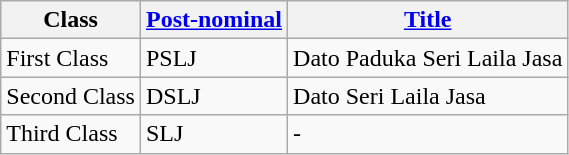<table class="wikitable">
<tr>
<th>Class</th>
<th><a href='#'>Post-nominal</a></th>
<th><a href='#'>Title</a></th>
</tr>
<tr>
<td>First Class</td>
<td> PSLJ</td>
<td>Dato Paduka Seri Laila Jasa</td>
</tr>
<tr>
<td>Second Class</td>
<td> DSLJ</td>
<td>Dato Seri Laila Jasa</td>
</tr>
<tr>
<td>Third Class</td>
<td> SLJ</td>
<td>-</td>
</tr>
</table>
